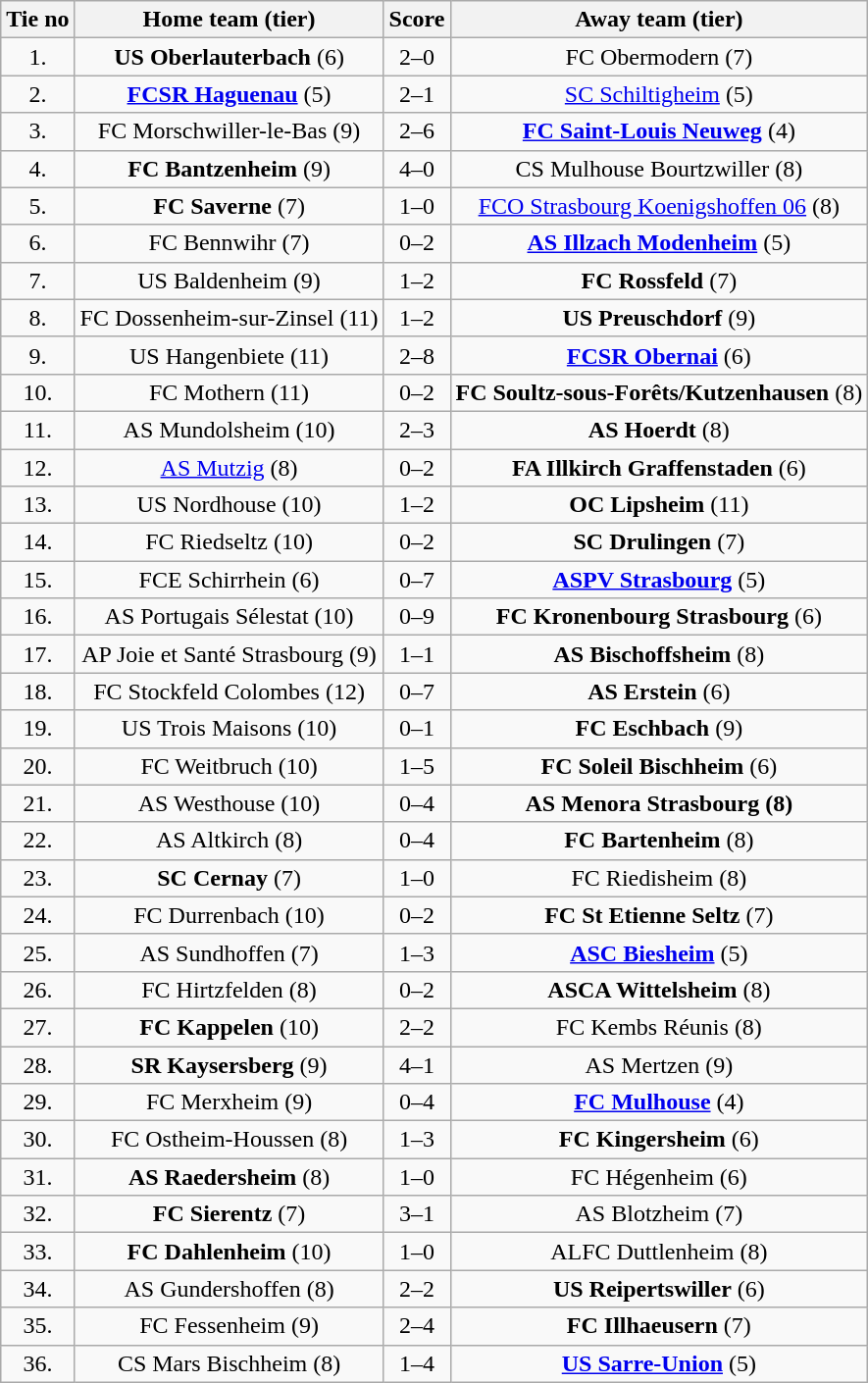<table class="wikitable" style="text-align: center">
<tr>
<th>Tie no</th>
<th>Home team (tier)</th>
<th>Score</th>
<th>Away team (tier)</th>
</tr>
<tr>
<td>1.</td>
<td><strong>US Oberlauterbach</strong> (6)</td>
<td>2–0</td>
<td>FC Obermodern (7)</td>
</tr>
<tr>
<td>2.</td>
<td><strong><a href='#'>FCSR Haguenau</a></strong> (5)</td>
<td>2–1</td>
<td><a href='#'>SC Schiltigheim</a> (5)</td>
</tr>
<tr>
<td>3.</td>
<td>FC Morschwiller-le-Bas (9)</td>
<td>2–6</td>
<td><strong><a href='#'>FC Saint-Louis Neuweg</a></strong> (4)</td>
</tr>
<tr>
<td>4.</td>
<td><strong>FC Bantzenheim</strong> (9)</td>
<td>4–0</td>
<td>CS Mulhouse Bourtzwiller (8)</td>
</tr>
<tr>
<td>5.</td>
<td><strong>FC Saverne</strong> (7)</td>
<td>1–0</td>
<td><a href='#'>FCO Strasbourg Koenigshoffen 06</a> (8)</td>
</tr>
<tr>
<td>6.</td>
<td>FC Bennwihr (7)</td>
<td>0–2</td>
<td><strong><a href='#'>AS Illzach Modenheim</a></strong> (5)</td>
</tr>
<tr>
<td>7.</td>
<td>US Baldenheim (9)</td>
<td>1–2</td>
<td><strong>FC Rossfeld</strong> (7)</td>
</tr>
<tr>
<td>8.</td>
<td>FC Dossenheim-sur-Zinsel (11)</td>
<td>1–2</td>
<td><strong>US Preuschdorf</strong> (9)</td>
</tr>
<tr>
<td>9.</td>
<td>US Hangenbiete (11)</td>
<td>2–8</td>
<td><strong><a href='#'>FCSR Obernai</a></strong> (6)</td>
</tr>
<tr>
<td>10.</td>
<td>FC Mothern (11)</td>
<td>0–2</td>
<td><strong>FC Soultz-sous-Forêts/Kutzenhausen</strong> (8)</td>
</tr>
<tr>
<td>11.</td>
<td>AS Mundolsheim (10)</td>
<td>2–3 </td>
<td><strong>AS Hoerdt</strong> (8)</td>
</tr>
<tr>
<td>12.</td>
<td><a href='#'>AS Mutzig</a> (8)</td>
<td>0–2</td>
<td><strong>FA Illkirch Graffenstaden</strong> (6)</td>
</tr>
<tr>
<td>13.</td>
<td>US Nordhouse (10)</td>
<td>1–2</td>
<td><strong>OC Lipsheim</strong> (11)</td>
</tr>
<tr>
<td>14.</td>
<td>FC Riedseltz (10)</td>
<td>0–2</td>
<td><strong>SC Drulingen</strong> (7)</td>
</tr>
<tr>
<td>15.</td>
<td>FCE Schirrhein (6)</td>
<td>0–7</td>
<td><strong><a href='#'>ASPV Strasbourg</a></strong> (5)</td>
</tr>
<tr>
<td>16.</td>
<td>AS Portugais Sélestat (10)</td>
<td>0–9</td>
<td><strong>FC Kronenbourg Strasbourg</strong> (6)</td>
</tr>
<tr>
<td>17.</td>
<td>AP Joie et Santé Strasbourg (9)</td>
<td>1–1 </td>
<td><strong>AS Bischoffsheim</strong> (8)</td>
</tr>
<tr>
<td>18.</td>
<td>FC Stockfeld Colombes (12)</td>
<td>0–7</td>
<td><strong>AS Erstein</strong> (6)</td>
</tr>
<tr>
<td>19.</td>
<td>US Trois Maisons (10)</td>
<td>0–1</td>
<td><strong>FC Eschbach</strong> (9)</td>
</tr>
<tr>
<td>20.</td>
<td>FC Weitbruch (10)</td>
<td>1–5</td>
<td><strong>FC Soleil Bischheim</strong> (6)</td>
</tr>
<tr>
<td>21.</td>
<td>AS Westhouse (10)</td>
<td>0–4</td>
<td><strong>AS Menora Strasbourg (8)</strong></td>
</tr>
<tr>
<td>22.</td>
<td>AS Altkirch (8)</td>
<td>0–4</td>
<td><strong>FC Bartenheim</strong> (8)</td>
</tr>
<tr>
<td>23.</td>
<td><strong>SC Cernay</strong> (7)</td>
<td>1–0 </td>
<td>FC Riedisheim (8)</td>
</tr>
<tr>
<td>24.</td>
<td>FC Durrenbach (10)</td>
<td>0–2</td>
<td><strong>FC St Etienne Seltz</strong> (7)</td>
</tr>
<tr>
<td>25.</td>
<td>AS Sundhoffen (7)</td>
<td>1–3 </td>
<td><strong><a href='#'>ASC Biesheim</a></strong> (5)</td>
</tr>
<tr>
<td>26.</td>
<td>FC Hirtzfelden (8)</td>
<td>0–2</td>
<td><strong>ASCA Wittelsheim</strong> (8)</td>
</tr>
<tr>
<td>27.</td>
<td><strong>FC Kappelen</strong> (10)</td>
<td>2–2 </td>
<td>FC Kembs Réunis (8)</td>
</tr>
<tr>
<td>28.</td>
<td><strong>SR Kaysersberg</strong> (9)</td>
<td>4–1 </td>
<td>AS Mertzen (9)</td>
</tr>
<tr>
<td>29.</td>
<td>FC Merxheim (9)</td>
<td>0–4</td>
<td><strong><a href='#'>FC Mulhouse</a></strong> (4)</td>
</tr>
<tr>
<td>30.</td>
<td>FC Ostheim-Houssen (8)</td>
<td>1–3</td>
<td><strong>FC Kingersheim</strong> (6)</td>
</tr>
<tr>
<td>31.</td>
<td><strong>AS Raedersheim</strong> (8)</td>
<td>1–0</td>
<td>FC Hégenheim (6)</td>
</tr>
<tr>
<td>32.</td>
<td><strong>FC Sierentz</strong> (7)</td>
<td>3–1</td>
<td>AS Blotzheim (7)</td>
</tr>
<tr>
<td>33.</td>
<td><strong>FC Dahlenheim</strong> (10)</td>
<td>1–0</td>
<td>ALFC Duttlenheim (8)</td>
</tr>
<tr>
<td>34.</td>
<td>AS Gundershoffen (8)</td>
<td>2–2 </td>
<td><strong>US Reipertswiller</strong> (6)</td>
</tr>
<tr>
<td>35.</td>
<td>FC Fessenheim (9)</td>
<td>2–4 </td>
<td><strong>FC Illhaeusern</strong> (7)</td>
</tr>
<tr>
<td>36.</td>
<td>CS Mars Bischheim (8)</td>
<td>1–4</td>
<td><strong><a href='#'>US Sarre-Union</a></strong> (5)</td>
</tr>
</table>
